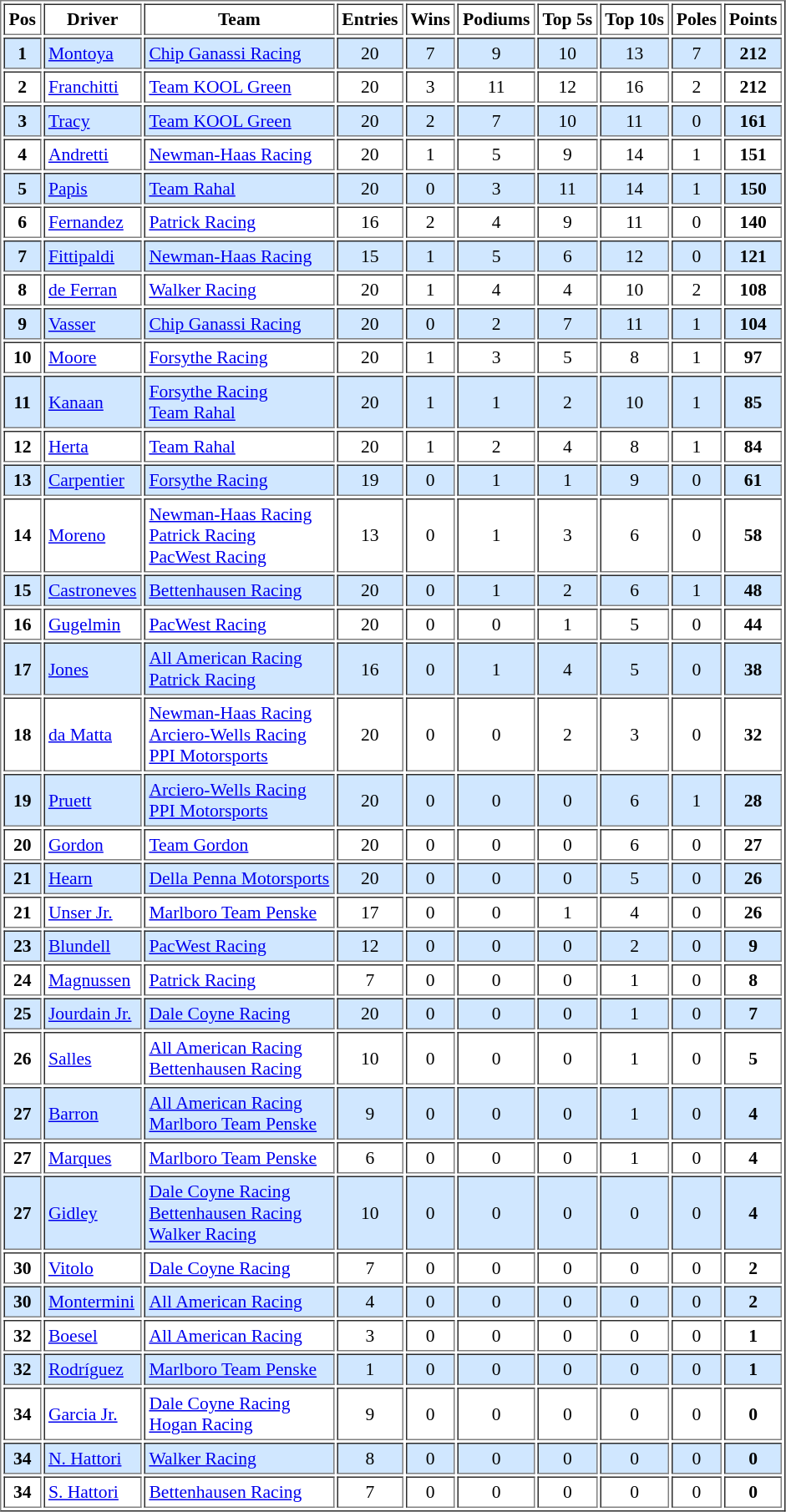<table class="toccolours sortable" style="font-size: 90%" border="1" cellpadding="3" style="border-collapse:collapse">
<tr>
<th>Pos</th>
<th>Driver</th>
<th>Team</th>
<th>Entries</th>
<th>Wins</th>
<th>Podiums</th>
<th>Top 5s</th>
<th>Top 10s</th>
<th>Poles</th>
<th>Points</th>
</tr>
<tr style="background:#D0E7FF;">
<th>1</th>
<td> <a href='#'>Montoya</a></td>
<td> <a href='#'>Chip Ganassi Racing</a></td>
<td align="center">20</td>
<td align="center">7</td>
<td align="center">9</td>
<td align="center">10</td>
<td align="center">13</td>
<td align="center">7</td>
<td align="center"><strong>212</strong></td>
</tr>
<tr>
<th>2</th>
<td> <a href='#'>Franchitti</a></td>
<td> <a href='#'>Team KOOL Green</a></td>
<td align="center">20</td>
<td align="center">3</td>
<td align="center">11</td>
<td align="center">12</td>
<td align="center">16</td>
<td align="center">2</td>
<td align="center"><strong>212</strong></td>
</tr>
<tr style="background:#D0E7FF;">
<th>3</th>
<td> <a href='#'>Tracy</a></td>
<td> <a href='#'>Team KOOL Green</a></td>
<td align="center">20</td>
<td align="center">2</td>
<td align="center">7</td>
<td align="center">10</td>
<td align="center">11</td>
<td align="center">0</td>
<td align="center"><strong>161</strong></td>
</tr>
<tr>
<th>4</th>
<td> <a href='#'>Andretti</a></td>
<td> <a href='#'>Newman-Haas Racing</a></td>
<td align="center">20</td>
<td align="center">1</td>
<td align="center">5</td>
<td align="center">9</td>
<td align="center">14</td>
<td align="center">1</td>
<td align="center"><strong>151</strong></td>
</tr>
<tr style="background:#D0E7FF;">
<th>5</th>
<td> <a href='#'>Papis</a></td>
<td> <a href='#'>Team Rahal</a></td>
<td align="center">20</td>
<td align="center">0</td>
<td align="center">3</td>
<td align="center">11</td>
<td align="center">14</td>
<td align="center">1</td>
<td align="center"><strong>150</strong></td>
</tr>
<tr>
<th>6</th>
<td> <a href='#'>Fernandez</a></td>
<td> <a href='#'>Patrick Racing</a></td>
<td align="center">16</td>
<td align="center">2</td>
<td align="center">4</td>
<td align="center">9</td>
<td align="center">11</td>
<td align="center">0</td>
<td align="center"><strong>140</strong></td>
</tr>
<tr style="background:#D0E7FF;">
<th>7</th>
<td> <a href='#'>Fittipaldi</a></td>
<td> <a href='#'>Newman-Haas Racing</a></td>
<td align="center">15</td>
<td align="center">1</td>
<td align="center">5</td>
<td align="center">6</td>
<td align="center">12</td>
<td align="center">0</td>
<td align="center"><strong>121</strong></td>
</tr>
<tr>
<th>8</th>
<td> <a href='#'>de Ferran</a></td>
<td> <a href='#'>Walker Racing</a></td>
<td align="center">20</td>
<td align="center">1</td>
<td align="center">4</td>
<td align="center">4</td>
<td align="center">10</td>
<td align="center">2</td>
<td align="center"><strong>108</strong></td>
</tr>
<tr style="background:#D0E7FF;">
<th>9</th>
<td> <a href='#'>Vasser</a></td>
<td> <a href='#'>Chip Ganassi Racing</a></td>
<td align="center">20</td>
<td align="center">0</td>
<td align="center">2</td>
<td align="center">7</td>
<td align="center">11</td>
<td align="center">1</td>
<td align="center"><strong>104</strong></td>
</tr>
<tr>
<th>10</th>
<td> <a href='#'>Moore</a></td>
<td> <a href='#'>Forsythe Racing</a></td>
<td align="center">20</td>
<td align="center">1</td>
<td align="center">3</td>
<td align="center">5</td>
<td align="center">8</td>
<td align="center">1</td>
<td align="center"><strong>97</strong></td>
</tr>
<tr style="background:#D0E7FF;">
<th>11</th>
<td> <a href='#'>Kanaan</a></td>
<td> <a href='#'>Forsythe Racing</a><br> <a href='#'>Team Rahal</a></td>
<td align="center">20</td>
<td align="center">1</td>
<td align="center">1</td>
<td align="center">2</td>
<td align="center">10</td>
<td align="center">1</td>
<td align="center"><strong>85</strong></td>
</tr>
<tr>
<th>12</th>
<td> <a href='#'>Herta</a></td>
<td> <a href='#'>Team Rahal</a></td>
<td align="center">20</td>
<td align="center">1</td>
<td align="center">2</td>
<td align="center">4</td>
<td align="center">8</td>
<td align="center">1</td>
<td align="center"><strong>84</strong></td>
</tr>
<tr style="background:#D0E7FF;">
<th>13</th>
<td> <a href='#'>Carpentier</a></td>
<td> <a href='#'>Forsythe Racing</a></td>
<td align="center">19</td>
<td align="center">0</td>
<td align="center">1</td>
<td align="center">1</td>
<td align="center">9</td>
<td align="center">0</td>
<td align="center"><strong>61</strong></td>
</tr>
<tr>
<th>14</th>
<td> <a href='#'>Moreno</a></td>
<td> <a href='#'>Newman-Haas Racing</a><br> <a href='#'>Patrick Racing</a><br> <a href='#'>PacWest Racing</a></td>
<td align="center">13</td>
<td align="center">0</td>
<td align="center">1</td>
<td align="center">3</td>
<td align="center">6</td>
<td align="center">0</td>
<td align="center"><strong>58</strong></td>
</tr>
<tr style="background:#D0E7FF;">
<th>15</th>
<td> <a href='#'>Castroneves</a></td>
<td> <a href='#'>Bettenhausen Racing</a></td>
<td align="center">20</td>
<td align="center">0</td>
<td align="center">1</td>
<td align="center">2</td>
<td align="center">6</td>
<td align="center">1</td>
<td align="center"><strong>48</strong></td>
</tr>
<tr>
<th>16</th>
<td> <a href='#'>Gugelmin</a></td>
<td> <a href='#'>PacWest Racing</a></td>
<td align="center">20</td>
<td align="center">0</td>
<td align="center">0</td>
<td align="center">1</td>
<td align="center">5</td>
<td align="center">0</td>
<td align="center"><strong>44</strong></td>
</tr>
<tr style="background:#D0E7FF;">
<th>17</th>
<td> <a href='#'>Jones</a></td>
<td> <a href='#'>All American Racing</a><br> <a href='#'>Patrick Racing</a></td>
<td align="center">16</td>
<td align="center">0</td>
<td align="center">1</td>
<td align="center">4</td>
<td align="center">5</td>
<td align="center">0</td>
<td align="center"><strong>38</strong></td>
</tr>
<tr>
<th>18</th>
<td> <a href='#'>da Matta</a></td>
<td> <a href='#'>Newman-Haas Racing</a><br> <a href='#'>Arciero-Wells Racing</a><br> <a href='#'>PPI Motorsports</a></td>
<td align="center">20</td>
<td align="center">0</td>
<td align="center">0</td>
<td align="center">2</td>
<td align="center">3</td>
<td align="center">0</td>
<td align="center"><strong>32</strong></td>
</tr>
<tr style="background:#D0E7FF;">
<th>19</th>
<td> <a href='#'>Pruett</a></td>
<td> <a href='#'>Arciero-Wells Racing</a><br> <a href='#'>PPI Motorsports</a></td>
<td align="center">20</td>
<td align="center">0</td>
<td align="center">0</td>
<td align="center">0</td>
<td align="center">6</td>
<td align="center">1</td>
<td align="center"><strong>28</strong></td>
</tr>
<tr>
<th>20</th>
<td> <a href='#'>Gordon</a></td>
<td> <a href='#'>Team Gordon</a></td>
<td align="center">20</td>
<td align="center">0</td>
<td align="center">0</td>
<td align="center">0</td>
<td align="center">6</td>
<td align="center">0</td>
<td align="center"><strong>27</strong></td>
</tr>
<tr style="background:#D0E7FF;">
<th>21</th>
<td> <a href='#'>Hearn</a></td>
<td> <a href='#'>Della Penna Motorsports</a></td>
<td align="center">20</td>
<td align="center">0</td>
<td align="center">0</td>
<td align="center">0</td>
<td align="center">5</td>
<td align="center">0</td>
<td align="center"><strong>26</strong></td>
</tr>
<tr>
<th>21</th>
<td> <a href='#'>Unser Jr.</a></td>
<td> <a href='#'>Marlboro Team Penske</a></td>
<td align="center">17</td>
<td align="center">0</td>
<td align="center">0</td>
<td align="center">1</td>
<td align="center">4</td>
<td align="center">0</td>
<td align="center"><strong>26</strong></td>
</tr>
<tr style="background:#D0E7FF;">
<th>23</th>
<td> <a href='#'>Blundell</a></td>
<td> <a href='#'>PacWest Racing</a></td>
<td align="center">12</td>
<td align="center">0</td>
<td align="center">0</td>
<td align="center">0</td>
<td align="center">2</td>
<td align="center">0</td>
<td align="center"><strong>9</strong></td>
</tr>
<tr>
<th>24</th>
<td> <a href='#'>Magnussen</a></td>
<td> <a href='#'>Patrick Racing</a></td>
<td align="center">7</td>
<td align="center">0</td>
<td align="center">0</td>
<td align="center">0</td>
<td align="center">1</td>
<td align="center">0</td>
<td align="center"><strong>8</strong></td>
</tr>
<tr style="background:#D0E7FF;">
<th>25</th>
<td> <a href='#'>Jourdain Jr.</a></td>
<td> <a href='#'>Dale Coyne Racing</a></td>
<td align="center">20</td>
<td align="center">0</td>
<td align="center">0</td>
<td align="center">0</td>
<td align="center">1</td>
<td align="center">0</td>
<td align="center"><strong>7</strong></td>
</tr>
<tr>
<th>26</th>
<td> <a href='#'>Salles</a></td>
<td> <a href='#'>All American Racing</a><br> <a href='#'>Bettenhausen Racing</a></td>
<td align="center">10</td>
<td align="center">0</td>
<td align="center">0</td>
<td align="center">0</td>
<td align="center">1</td>
<td align="center">0</td>
<td align="center"><strong>5</strong></td>
</tr>
<tr style="background:#D0E7FF;">
<th>27</th>
<td> <a href='#'>Barron</a></td>
<td> <a href='#'>All American Racing</a><br> <a href='#'>Marlboro Team Penske</a></td>
<td align="center">9</td>
<td align="center">0</td>
<td align="center">0</td>
<td align="center">0</td>
<td align="center">1</td>
<td align="center">0</td>
<td align="center"><strong>4</strong></td>
</tr>
<tr>
<th>27</th>
<td> <a href='#'>Marques</a></td>
<td> <a href='#'>Marlboro Team Penske</a></td>
<td align="center">6</td>
<td align="center">0</td>
<td align="center">0</td>
<td align="center">0</td>
<td align="center">1</td>
<td align="center">0</td>
<td align="center"><strong>4</strong></td>
</tr>
<tr style="background:#D0E7FF;">
<th>27</th>
<td> <a href='#'>Gidley</a></td>
<td> <a href='#'>Dale Coyne Racing</a><br> <a href='#'>Bettenhausen Racing</a><br> <a href='#'>Walker Racing</a></td>
<td align="center">10</td>
<td align="center">0</td>
<td align="center">0</td>
<td align="center">0</td>
<td align="center">0</td>
<td align="center">0</td>
<td align="center"><strong>4</strong></td>
</tr>
<tr>
<th>30</th>
<td> <a href='#'>Vitolo</a></td>
<td> <a href='#'>Dale Coyne Racing</a></td>
<td align="center">7</td>
<td align="center">0</td>
<td align="center">0</td>
<td align="center">0</td>
<td align="center">0</td>
<td align="center">0</td>
<td align="center"><strong>2</strong></td>
</tr>
<tr style="background:#D0E7FF;">
<th>30</th>
<td> <a href='#'>Montermini</a></td>
<td> <a href='#'>All American Racing</a></td>
<td align="center">4</td>
<td align="center">0</td>
<td align="center">0</td>
<td align="center">0</td>
<td align="center">0</td>
<td align="center">0</td>
<td align="center"><strong>2</strong></td>
</tr>
<tr>
<th>32</th>
<td> <a href='#'>Boesel</a></td>
<td> <a href='#'>All American Racing</a></td>
<td align="center">3</td>
<td align="center">0</td>
<td align="center">0</td>
<td align="center">0</td>
<td align="center">0</td>
<td align="center">0</td>
<td align="center"><strong>1</strong></td>
</tr>
<tr style="background:#D0E7FF;">
<th>32</th>
<td> <a href='#'>Rodríguez</a></td>
<td> <a href='#'>Marlboro Team Penske</a></td>
<td align="center">1</td>
<td align="center">0</td>
<td align="center">0</td>
<td align="center">0</td>
<td align="center">0</td>
<td align="center">0</td>
<td align="center"><strong>1</strong></td>
</tr>
<tr>
<th>34</th>
<td> <a href='#'>Garcia Jr.</a></td>
<td> <a href='#'>Dale Coyne Racing</a><br> <a href='#'>Hogan Racing</a></td>
<td align="center">9</td>
<td align="center">0</td>
<td align="center">0</td>
<td align="center">0</td>
<td align="center">0</td>
<td align="center">0</td>
<td align="center"><strong>0</strong></td>
</tr>
<tr style="background:#D0E7FF;">
<th>34</th>
<td> <a href='#'>N. Hattori</a></td>
<td> <a href='#'>Walker Racing</a></td>
<td align="center">8</td>
<td align="center">0</td>
<td align="center">0</td>
<td align="center">0</td>
<td align="center">0</td>
<td align="center">0</td>
<td align="center"><strong>0</strong></td>
</tr>
<tr>
<th>34</th>
<td> <a href='#'>S. Hattori</a></td>
<td> <a href='#'>Bettenhausen Racing</a></td>
<td align="center">7</td>
<td align="center">0</td>
<td align="center">0</td>
<td align="center">0</td>
<td align="center">0</td>
<td align="center">0</td>
<td align="center"><strong>0</strong></td>
</tr>
</table>
